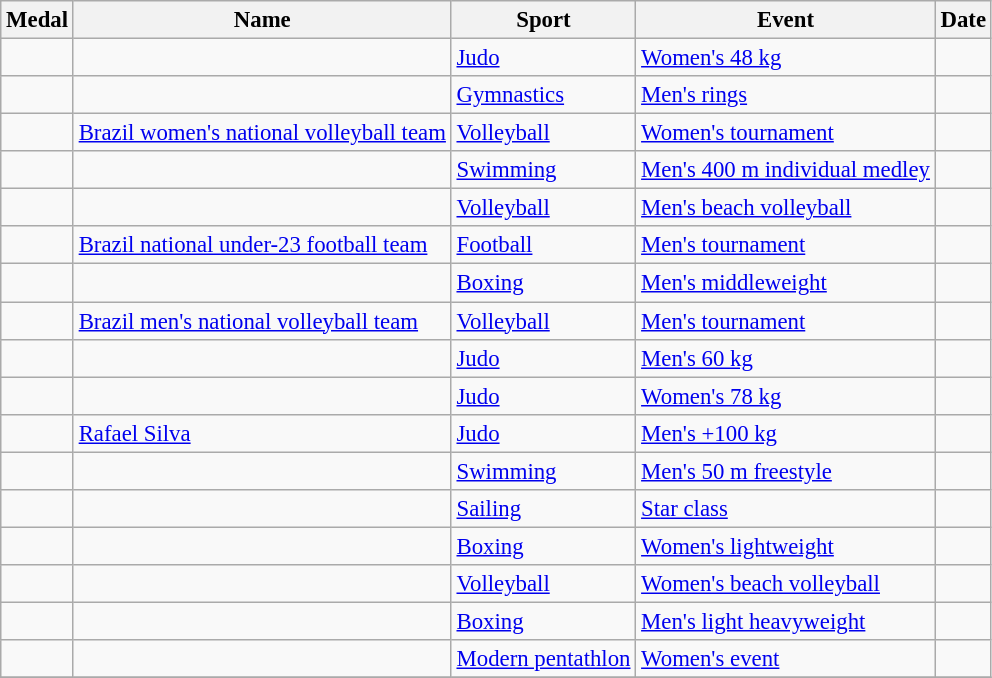<table class="wikitable sortable" style="font-size: 95%;">
<tr>
<th>Medal</th>
<th>Name</th>
<th>Sport</th>
<th>Event</th>
<th>Date</th>
</tr>
<tr>
<td></td>
<td></td>
<td><a href='#'>Judo</a></td>
<td><a href='#'>Women's 48 kg</a></td>
<td></td>
</tr>
<tr>
<td></td>
<td></td>
<td><a href='#'>Gymnastics</a></td>
<td><a href='#'>Men's rings</a></td>
<td></td>
</tr>
<tr>
<td></td>
<td><a href='#'>Brazil women's national volleyball team</a><br></td>
<td><a href='#'>Volleyball</a></td>
<td><a href='#'>Women's tournament</a></td>
<td></td>
</tr>
<tr>
<td></td>
<td></td>
<td><a href='#'>Swimming</a></td>
<td><a href='#'>Men's 400 m individual medley</a></td>
<td></td>
</tr>
<tr>
<td></td>
<td><br></td>
<td><a href='#'>Volleyball</a></td>
<td><a href='#'>Men's beach volleyball</a></td>
<td></td>
</tr>
<tr>
<td></td>
<td><a href='#'>Brazil national under-23 football team</a><br></td>
<td><a href='#'>Football</a></td>
<td><a href='#'>Men's tournament</a></td>
<td></td>
</tr>
<tr>
<td></td>
<td></td>
<td><a href='#'>Boxing</a></td>
<td><a href='#'>Men's middleweight</a></td>
<td></td>
</tr>
<tr>
<td></td>
<td><a href='#'>Brazil men's national volleyball team</a><br></td>
<td><a href='#'>Volleyball</a></td>
<td><a href='#'>Men's tournament</a></td>
<td></td>
</tr>
<tr>
<td></td>
<td></td>
<td><a href='#'>Judo</a></td>
<td><a href='#'>Men's 60 kg</a></td>
<td></td>
</tr>
<tr>
<td></td>
<td></td>
<td><a href='#'>Judo</a></td>
<td><a href='#'>Women's 78 kg</a></td>
<td></td>
</tr>
<tr>
<td></td>
<td><a href='#'>Rafael Silva</a></td>
<td><a href='#'>Judo</a></td>
<td><a href='#'>Men's +100 kg</a></td>
<td></td>
</tr>
<tr>
<td></td>
<td></td>
<td><a href='#'>Swimming</a></td>
<td><a href='#'>Men's 50 m freestyle</a></td>
<td></td>
</tr>
<tr>
<td></td>
<td><br></td>
<td><a href='#'>Sailing</a></td>
<td><a href='#'>Star class</a></td>
<td></td>
</tr>
<tr>
<td></td>
<td></td>
<td><a href='#'>Boxing</a></td>
<td><a href='#'>Women's lightweight</a></td>
<td></td>
</tr>
<tr>
<td></td>
<td><br></td>
<td><a href='#'>Volleyball</a></td>
<td><a href='#'>Women's beach volleyball</a></td>
<td></td>
</tr>
<tr>
<td></td>
<td></td>
<td><a href='#'>Boxing</a></td>
<td><a href='#'>Men's light heavyweight</a></td>
<td></td>
</tr>
<tr>
<td></td>
<td></td>
<td><a href='#'>Modern pentathlon</a></td>
<td><a href='#'>Women's event</a></td>
<td></td>
</tr>
<tr>
</tr>
</table>
